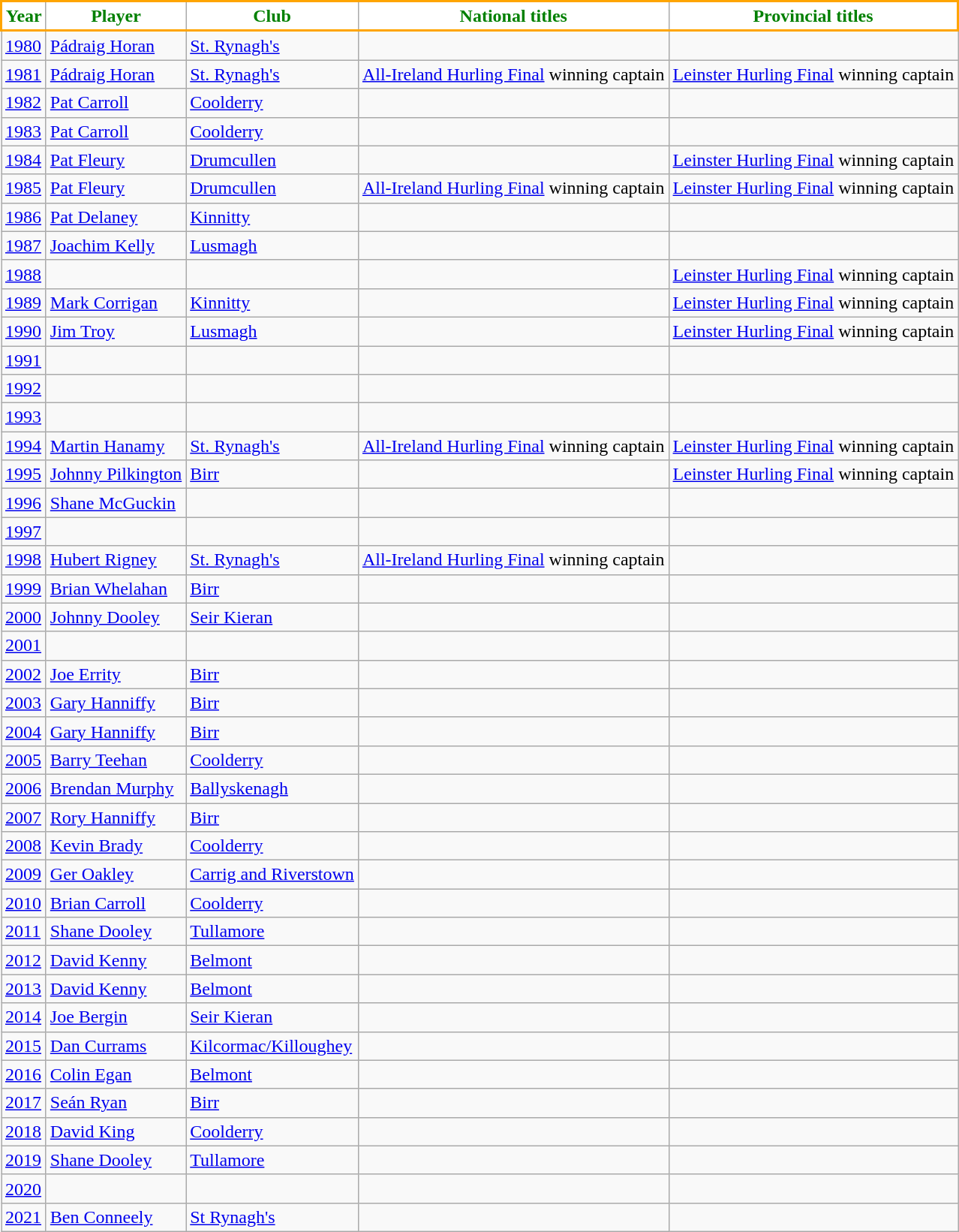<table class="wikitable">
<tr style="text-align:center;background:white;color:green;border:2px solid orange">
<td><strong>Year</strong></td>
<td><strong>Player</strong></td>
<td><strong>Club</strong></td>
<td><strong>National titles</strong></td>
<td><strong>Provincial titles</strong></td>
</tr>
<tr>
<td><a href='#'>1980</a></td>
<td style="text-align:left;"><a href='#'>Pádraig Horan</a></td>
<td style="text-align:left;"><a href='#'>St. Rynagh's</a></td>
<td></td>
<td></td>
</tr>
<tr>
<td><a href='#'>1981</a></td>
<td style="text-align:left;"><a href='#'>Pádraig Horan</a></td>
<td style="text-align:left;"><a href='#'>St. Rynagh's</a></td>
<td><a href='#'>All-Ireland Hurling Final</a> winning captain</td>
<td><a href='#'>Leinster Hurling Final</a> winning captain</td>
</tr>
<tr>
<td><a href='#'>1982</a></td>
<td style="text-align:left;"><a href='#'>Pat Carroll</a></td>
<td style="text-align:left;"><a href='#'>Coolderry</a></td>
<td></td>
<td></td>
</tr>
<tr>
<td><a href='#'>1983</a></td>
<td style="text-align:left;"><a href='#'>Pat Carroll</a></td>
<td style="text-align:left;"><a href='#'>Coolderry</a></td>
<td></td>
<td></td>
</tr>
<tr>
<td><a href='#'>1984</a></td>
<td style="text-align:left;"><a href='#'>Pat Fleury</a></td>
<td style="text-align:left;"><a href='#'>Drumcullen</a></td>
<td></td>
<td><a href='#'>Leinster Hurling Final</a> winning captain</td>
</tr>
<tr>
<td><a href='#'>1985</a></td>
<td style="text-align:left;"><a href='#'>Pat Fleury</a></td>
<td style="text-align:left;"><a href='#'>Drumcullen</a></td>
<td><a href='#'>All-Ireland Hurling Final</a> winning captain</td>
<td><a href='#'>Leinster Hurling Final</a> winning captain</td>
</tr>
<tr>
<td><a href='#'>1986</a></td>
<td style="text-align:left;"><a href='#'>Pat Delaney</a></td>
<td style="text-align:left;"><a href='#'>Kinnitty</a></td>
<td></td>
<td></td>
</tr>
<tr>
<td><a href='#'>1987</a></td>
<td style="text-align:left;"><a href='#'>Joachim Kelly</a></td>
<td style="text-align:left;"><a href='#'>Lusmagh</a></td>
<td></td>
<td></td>
</tr>
<tr>
<td><a href='#'>1988</a></td>
<td style="text-align:left;"></td>
<td style="text-align:left;"></td>
<td></td>
<td><a href='#'>Leinster Hurling Final</a> winning captain</td>
</tr>
<tr>
<td><a href='#'>1989</a></td>
<td style="text-align:left;"><a href='#'>Mark Corrigan</a></td>
<td style="text-align:left;"><a href='#'>Kinnitty</a></td>
<td></td>
<td><a href='#'>Leinster Hurling Final</a> winning captain</td>
</tr>
<tr>
<td><a href='#'>1990</a></td>
<td style="text-align:left;"><a href='#'>Jim Troy</a></td>
<td style="text-align:left;"><a href='#'>Lusmagh</a></td>
<td></td>
<td><a href='#'>Leinster Hurling Final</a> winning captain</td>
</tr>
<tr>
<td><a href='#'>1991</a></td>
<td style="text-align:left;"></td>
<td style="text-align:left;"></td>
<td></td>
<td></td>
</tr>
<tr>
<td><a href='#'>1992</a></td>
<td style="text-align:left;"></td>
<td style="text-align:left;"></td>
<td></td>
<td></td>
</tr>
<tr>
<td><a href='#'>1993</a></td>
<td style="text-align:left;"></td>
<td style="text-align:left;"></td>
<td></td>
<td></td>
</tr>
<tr>
<td><a href='#'>1994</a></td>
<td style="text-align:left;"><a href='#'>Martin Hanamy</a></td>
<td style="text-align:left;"><a href='#'>St. Rynagh's</a></td>
<td><a href='#'>All-Ireland Hurling Final</a> winning captain</td>
<td><a href='#'>Leinster Hurling Final</a> winning captain</td>
</tr>
<tr>
<td><a href='#'>1995</a></td>
<td style="text-align:left;"><a href='#'>Johnny Pilkington</a></td>
<td style="text-align:left;"><a href='#'>Birr</a></td>
<td></td>
<td><a href='#'>Leinster Hurling Final</a> winning captain</td>
</tr>
<tr>
<td><a href='#'>1996</a></td>
<td style="text-align:left;"><a href='#'>Shane McGuckin</a></td>
<td style="text-align:left;"></td>
<td></td>
<td></td>
</tr>
<tr>
<td><a href='#'>1997</a></td>
<td style="text-align:left;"></td>
<td style="text-align:left;"></td>
<td></td>
<td></td>
</tr>
<tr>
<td><a href='#'>1998</a></td>
<td style="text-align:left;"><a href='#'>Hubert Rigney</a></td>
<td style="text-align:left;"><a href='#'>St. Rynagh's</a></td>
<td><a href='#'>All-Ireland Hurling Final</a> winning captain</td>
<td></td>
</tr>
<tr>
<td><a href='#'>1999</a></td>
<td style="text-align:left;"><a href='#'>Brian Whelahan</a></td>
<td style="text-align:left;"><a href='#'>Birr</a></td>
<td></td>
<td></td>
</tr>
<tr>
<td><a href='#'>2000</a></td>
<td style="text-align:left;"><a href='#'>Johnny Dooley</a></td>
<td style="text-align:left;"><a href='#'>Seir Kieran</a></td>
<td></td>
<td></td>
</tr>
<tr>
<td><a href='#'>2001</a></td>
<td style="text-align:left;"></td>
<td style="text-align:left;"></td>
<td></td>
<td></td>
</tr>
<tr>
<td><a href='#'>2002</a></td>
<td style="text-align:left;"><a href='#'>Joe Errity</a></td>
<td style="text-align:left;"><a href='#'>Birr</a></td>
<td></td>
<td></td>
</tr>
<tr>
<td><a href='#'>2003</a></td>
<td style="text-align:left;"><a href='#'>Gary Hanniffy</a></td>
<td style="text-align:left;"><a href='#'>Birr</a></td>
<td></td>
<td></td>
</tr>
<tr>
<td><a href='#'>2004</a></td>
<td style="text-align:left;"><a href='#'>Gary Hanniffy</a></td>
<td style="text-align:left;"><a href='#'>Birr</a></td>
<td></td>
<td></td>
</tr>
<tr>
<td><a href='#'>2005</a></td>
<td style="text-align:left;"><a href='#'>Barry Teehan</a></td>
<td style="text-align:left;"><a href='#'>Coolderry</a></td>
<td></td>
<td></td>
</tr>
<tr>
<td><a href='#'>2006</a></td>
<td style="text-align:left;"><a href='#'>Brendan Murphy</a></td>
<td style="text-align:left;"><a href='#'>Ballyskenagh</a></td>
<td></td>
<td></td>
</tr>
<tr>
<td><a href='#'>2007</a></td>
<td style="text-align:left;"><a href='#'>Rory Hanniffy</a></td>
<td style="text-align:left;"><a href='#'>Birr</a></td>
<td></td>
<td></td>
</tr>
<tr>
<td><a href='#'>2008</a></td>
<td style="text-align:left;"><a href='#'>Kevin Brady</a></td>
<td style="text-align:left;"><a href='#'>Coolderry</a></td>
<td></td>
<td></td>
</tr>
<tr>
<td><a href='#'>2009</a></td>
<td style="text-align:left;"><a href='#'>Ger Oakley</a></td>
<td style="text-align:left;"><a href='#'>Carrig and Riverstown</a></td>
<td></td>
<td></td>
</tr>
<tr>
<td><a href='#'>2010</a></td>
<td style="text-align:left;"><a href='#'>Brian Carroll</a></td>
<td style="text-align:left;"><a href='#'>Coolderry</a></td>
<td></td>
<td></td>
</tr>
<tr>
<td><a href='#'>2011</a></td>
<td style="text-align:left;"><a href='#'>Shane Dooley</a></td>
<td style="text-align:left;"><a href='#'>Tullamore</a></td>
<td></td>
<td></td>
</tr>
<tr>
<td><a href='#'>2012</a></td>
<td style="text-align:left;"><a href='#'>David Kenny</a></td>
<td style="text-align:left;"><a href='#'>Belmont</a></td>
<td></td>
<td></td>
</tr>
<tr>
<td><a href='#'>2013</a></td>
<td style="text-align:left;"><a href='#'>David Kenny</a></td>
<td style="text-align:left;"><a href='#'>Belmont</a></td>
<td></td>
<td></td>
</tr>
<tr>
<td><a href='#'>2014</a></td>
<td style="text-align:left;"><a href='#'>Joe Bergin</a></td>
<td style="text-align:left;"><a href='#'>Seir Kieran</a></td>
<td></td>
<td></td>
</tr>
<tr>
<td><a href='#'>2015</a></td>
<td style="text-align:left;"><a href='#'>Dan Currams</a></td>
<td style="text-align:left;"><a href='#'>Kilcormac/Killoughey</a></td>
<td></td>
<td></td>
</tr>
<tr>
<td><a href='#'>2016</a></td>
<td style="text-align:left;"><a href='#'>Colin Egan</a></td>
<td style="text-align:left;"><a href='#'>Belmont</a></td>
<td></td>
<td></td>
</tr>
<tr>
<td><a href='#'>2017</a></td>
<td style="text-align:left;"><a href='#'>Seán Ryan</a></td>
<td style="text-align:left;"><a href='#'>Birr</a></td>
<td></td>
<td></td>
</tr>
<tr>
<td><a href='#'>2018</a></td>
<td style="text-align:left;"><a href='#'>David King</a></td>
<td style="text-align:left;"><a href='#'>Coolderry</a></td>
<td></td>
<td></td>
</tr>
<tr>
<td><a href='#'>2019</a></td>
<td style="text-align:left;"><a href='#'>Shane Dooley</a></td>
<td style="text-align:left;"><a href='#'>Tullamore</a></td>
<td></td>
<td></td>
</tr>
<tr>
<td><a href='#'>2020</a></td>
<td style="text-align:left;"></td>
<td style="text-align:left;"></td>
<td></td>
<td></td>
</tr>
<tr>
<td><a href='#'>2021</a></td>
<td style="text-align:left;"><a href='#'>Ben Conneely</a></td>
<td style="text-align:left;"><a href='#'>St Rynagh's</a></td>
<td></td>
<td></td>
</tr>
</table>
